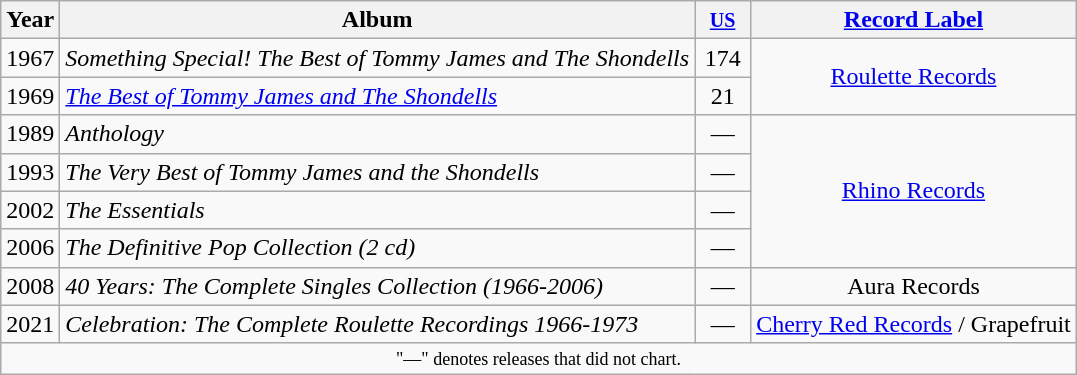<table class="wikitable" style=text-align:center;>
<tr>
<th>Year</th>
<th>Album</th>
<th width=30><small><a href='#'>US</a></small><br></th>
<th><a href='#'>Record Label</a></th>
</tr>
<tr>
<td>1967</td>
<td align=left><em>Something Special! The Best of Tommy James and The Shondells</em></td>
<td>174</td>
<td rowspan="2"><a href='#'>Roulette Records</a></td>
</tr>
<tr>
<td>1969</td>
<td align=left><em><a href='#'>The Best of Tommy James and The Shondells</a></em></td>
<td>21</td>
</tr>
<tr>
<td>1989</td>
<td align=left><em>Anthology</em></td>
<td>—</td>
<td rowspan="4"><a href='#'>Rhino Records</a></td>
</tr>
<tr>
<td>1993</td>
<td align=left><em>The Very Best of Tommy James and the Shondells</em></td>
<td>—</td>
</tr>
<tr>
<td>2002</td>
<td align=left><em>The Essentials</em></td>
<td>—</td>
</tr>
<tr>
<td>2006</td>
<td align=left><em>The Definitive Pop Collection (2 cd)</em></td>
<td>—</td>
</tr>
<tr>
<td>2008</td>
<td align=left><em>40 Years: The Complete Singles Collection (1966-2006)</em></td>
<td>—</td>
<td>Aura Records</td>
</tr>
<tr>
<td>2021</td>
<td align=left><em>Celebration: The Complete Roulette Recordings 1966-1973</em></td>
<td>—</td>
<td><a href='#'>Cherry Red Records</a> / Grapefruit</td>
</tr>
<tr>
<td colspan="4" style="text-align:center; font-size:9pt;">"—" denotes releases that did not chart.</td>
</tr>
</table>
